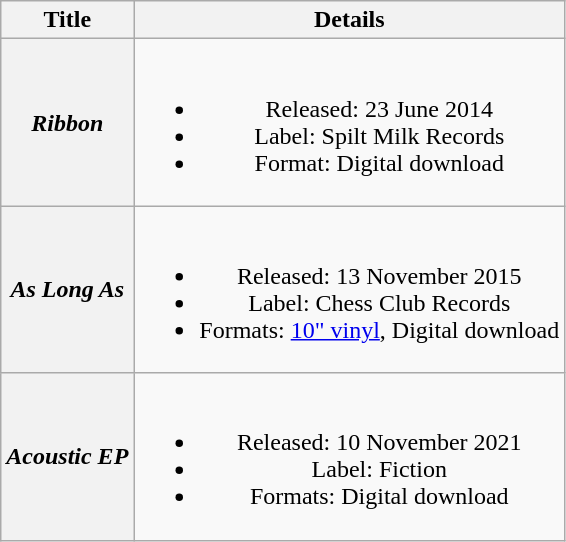<table class="wikitable plainrowheaders" style="text-align:center;">
<tr>
<th>Title</th>
<th>Details</th>
</tr>
<tr>
<th scope="row"><em>Ribbon</em></th>
<td><br><ul><li>Released: 23 June 2014</li><li>Label: Spilt Milk Records</li><li>Format: Digital download</li></ul></td>
</tr>
<tr>
<th scope="row"><em>As Long As</em></th>
<td><br><ul><li>Released: 13 November 2015</li><li>Label: Chess Club Records</li><li>Formats: <a href='#'>10" vinyl</a>, Digital download</li></ul></td>
</tr>
<tr>
<th scope="row"><em>Acoustic EP</em></th>
<td><br><ul><li>Released: 10 November 2021</li><li>Label: Fiction</li><li>Formats: Digital download</li></ul></td>
</tr>
</table>
